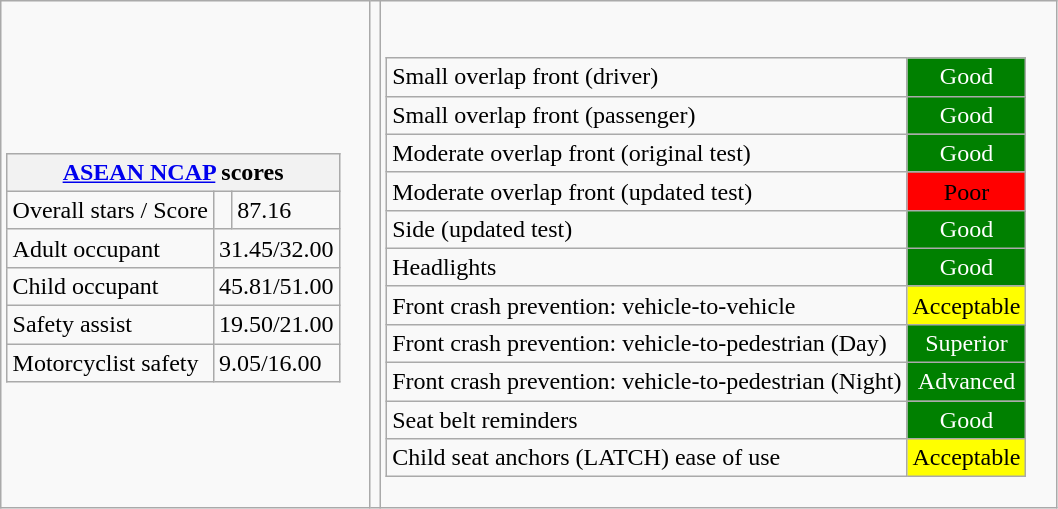<table class="wikitable">
<tr>
<td><br><table class="wikitable">
<tr>
<th colspan="3"><a href='#'>ASEAN NCAP</a> scores</th>
</tr>
<tr>
<td>Overall stars / Score</td>
<td></td>
<td>87.16</td>
</tr>
<tr>
<td>Adult occupant</td>
<td colspan="2">31.45/32.00</td>
</tr>
<tr>
<td>Child occupant</td>
<td colspan="2">45.81/51.00</td>
</tr>
<tr>
<td>Safety assist</td>
<td colspan="2">19.50/21.00</td>
</tr>
<tr>
<td>Motorcyclist safety</td>
<td colspan="2">9.05/16.00</td>
</tr>
</table>
</td>
<td></td>
<td><br><table class="wikitable">
<tr>
<td>Small overlap front (driver)</td>
<td colspan="1" style="text-align:center;color:white;background:green">Good</td>
</tr>
<tr>
<td>Small overlap front (passenger)</td>
<td colspan="1" style="text-align:center;color:white;background:green">Good</td>
</tr>
<tr>
<td>Moderate overlap front (original test)</td>
<td colspan="1" style="text-align:center;color:white;background:green">Good</td>
</tr>
<tr>
<td>Moderate overlap front (updated test)</td>
<td colspan="1" style="text-align:center;color:black;background:red">Poor</td>
</tr>
<tr>
<td>Side (updated test)</td>
<td colspan="1" style="text-align:center;color:white;background:green">Good</td>
</tr>
<tr>
<td>Headlights</td>
<td colspan="1" style="text-align:center;color:white;background:green">Good</td>
</tr>
<tr>
<td>Front crash prevention: vehicle-to-vehicle</td>
<td colspan="1" style="text-align:center;color:black;background:yellow">Acceptable</td>
</tr>
<tr>
<td>Front crash prevention: vehicle-to-pedestrian (Day)</td>
<td colspan="1" style="text-align:center;color:white;background:green">Superior</td>
</tr>
<tr>
<td>Front crash prevention: vehicle-to-pedestrian (Night)</td>
<td colspan="1" style="text-align:center;color:white;background:green">Advanced</td>
</tr>
<tr>
<td>Seat belt reminders</td>
<td colspan="1" style="text-align:center;color:white;background:green">Good</td>
</tr>
<tr>
<td>Child seat anchors (LATCH) ease of use</td>
<td colspan="1" style="text-align:center;color:black;background:yellow">Acceptable</td>
</tr>
</table>
</td>
</tr>
</table>
